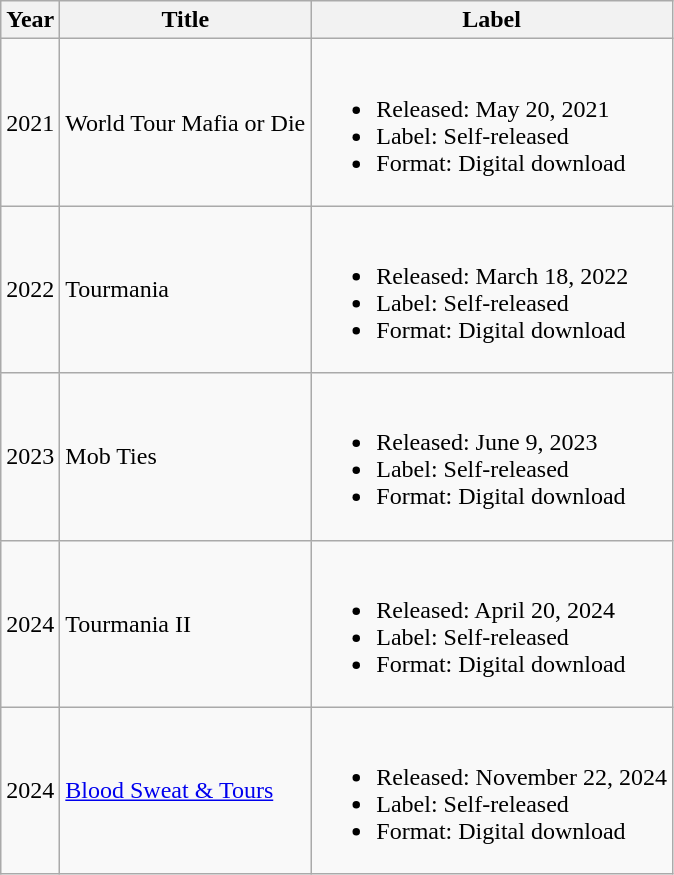<table class="wikitable">
<tr>
<th>Year</th>
<th>Title</th>
<th>Label</th>
</tr>
<tr>
<td>2021</td>
<td>World Tour Mafia or Die</td>
<td><br><ul><li>Released: May 20, 2021</li><li>Label: Self-released</li><li>Format: Digital download</li></ul></td>
</tr>
<tr>
<td>2022</td>
<td>Tourmania</td>
<td><br><ul><li>Released: March 18, 2022</li><li>Label: Self-released</li><li>Format: Digital download</li></ul></td>
</tr>
<tr>
<td>2023</td>
<td>Mob Ties</td>
<td><br><ul><li>Released: June 9, 2023</li><li>Label: Self-released</li><li>Format: Digital download</li></ul></td>
</tr>
<tr>
<td>2024</td>
<td>Tourmania II</td>
<td><br><ul><li>Released: April 20, 2024</li><li>Label: Self-released</li><li>Format: Digital download</li></ul></td>
</tr>
<tr>
<td>2024</td>
<td><a href='#'>Blood Sweat & Tours</a></td>
<td><br><ul><li>Released: November 22, 2024</li><li>Label: Self-released</li><li>Format: Digital download</li></ul></td>
</tr>
</table>
